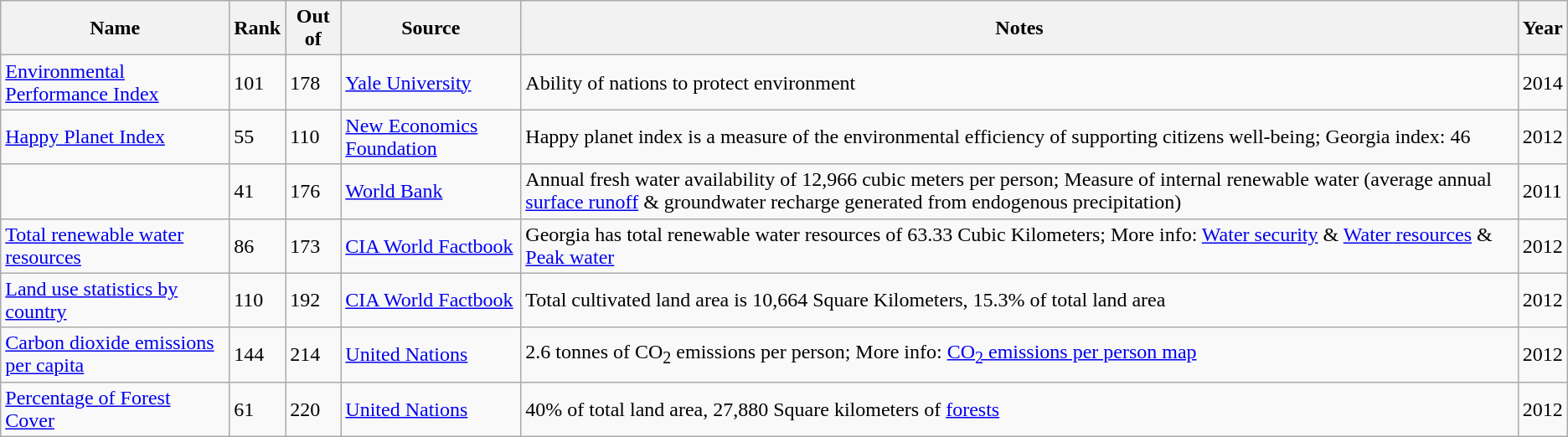<table class="wikitable sortable" style="text-align:left">
<tr>
<th>Name</th>
<th>Rank</th>
<th>Out of</th>
<th>Source</th>
<th>Notes</th>
<th>Year</th>
</tr>
<tr>
<td><a href='#'>Environmental Performance Index</a></td>
<td>101</td>
<td>178</td>
<td><a href='#'>Yale University</a></td>
<td>Ability of nations to protect environment</td>
<td>2014</td>
</tr>
<tr>
<td><a href='#'>Happy Planet Index</a></td>
<td>55</td>
<td>110</td>
<td><a href='#'>New Economics Foundation</a></td>
<td>Happy planet index is a measure of the environmental efficiency of supporting citizens well-being; Georgia index: 46</td>
<td>2012</td>
</tr>
<tr>
<td></td>
<td>41</td>
<td>176</td>
<td><a href='#'>World Bank</a></td>
<td>Annual fresh water availability of 12,966 cubic meters per person; Measure of internal renewable water (average annual <a href='#'>surface runoff</a> & groundwater recharge generated from endogenous precipitation)</td>
<td>2011</td>
</tr>
<tr>
<td><a href='#'>Total renewable water resources</a></td>
<td>86</td>
<td>173</td>
<td><a href='#'>CIA World Factbook</a></td>
<td>Georgia has total renewable water resources of 63.33 Cubic Kilometers; More info: <a href='#'>Water security</a> & <a href='#'>Water resources</a> & <a href='#'>Peak water</a></td>
<td>2012</td>
</tr>
<tr>
<td><a href='#'>Land use statistics by country</a></td>
<td>110</td>
<td>192</td>
<td><a href='#'>CIA World Factbook</a></td>
<td>Total cultivated land area is 10,664 Square Kilometers, 15.3% of total land area</td>
<td>2012</td>
</tr>
<tr>
<td><a href='#'>Carbon dioxide emissions per capita</a></td>
<td>144</td>
<td>214</td>
<td><a href='#'>United Nations</a></td>
<td>2.6 tonnes of CO<sub>2</sub> emissions per person; More info: <a href='#'>CO<sub>2</sub> emissions per person map</a></td>
<td>2012</td>
</tr>
<tr>
<td><a href='#'>Percentage of Forest Cover</a></td>
<td>61</td>
<td>220</td>
<td><a href='#'>United Nations</a></td>
<td>40% of total land area, 27,880 Square kilometers of <a href='#'>forests</a></td>
<td>2012</td>
</tr>
</table>
